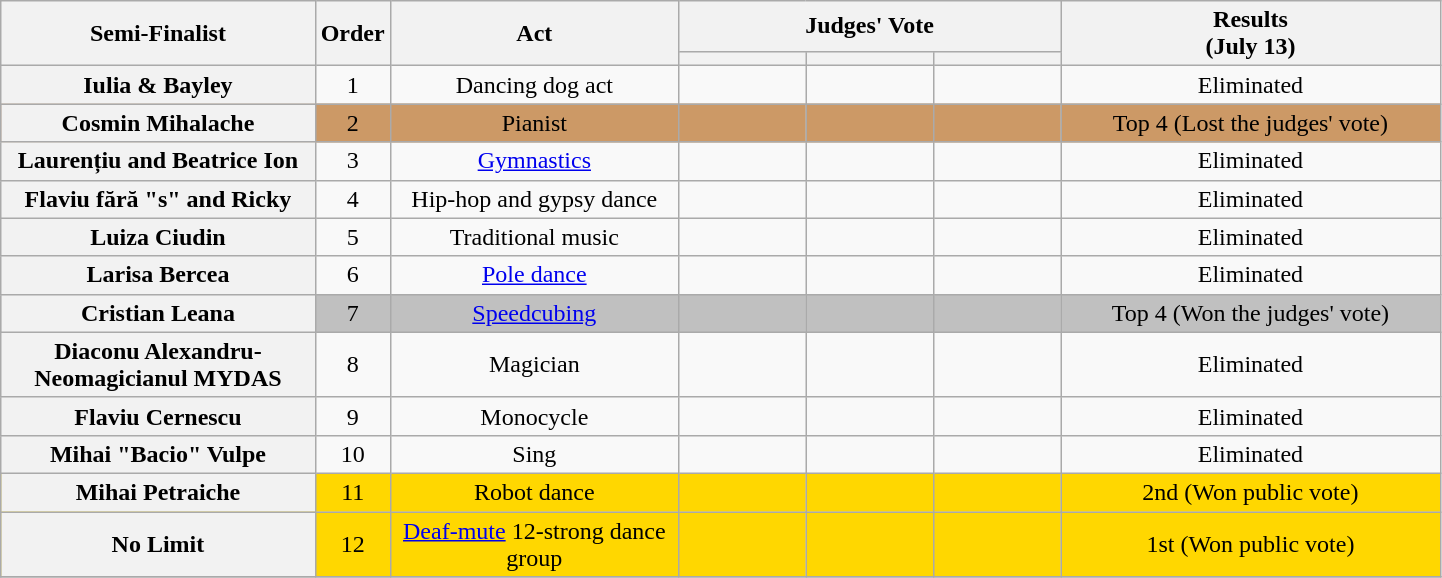<table class="wikitable plainrowheaders sortable" style="text-align:center" width="76%;">
<tr>
<th scope="col" rowspan="2" class="unsortable" style="width:17em;">Semi-Finalist</th>
<th scope="col" rowspan="2" style="width:1em;">Order</th>
<th scope="col" rowspan="2" class="unsortable" style="width:16em;">Act</th>
<th scope="col" colspan="3" class="unsortable" style="width:24em;">Judges' Vote</th>
<th scope="col" rowspan="2" style="width:23em;">Results <br> (July 13)</th>
</tr>
<tr>
<th scope="col" class="unsortable" style="width:6em;"></th>
<th scope="col" class="unsortable" style="width:6em;"></th>
<th scope="col" class="unsortable" style="width:6em;"></th>
</tr>
<tr>
<th scope="row">Iulia & Bayley</th>
<td>1</td>
<td>Dancing dog act</td>
<td></td>
<td></td>
<td></td>
<td>Eliminated</td>
</tr>
<tr style="background:#c96;">
<th scope="row">Cosmin Mihalache</th>
<td>2</td>
<td>Pianist</td>
<td></td>
<td></td>
<td></td>
<td>Top 4 (Lost the judges' vote)</td>
</tr>
<tr>
<th scope="row">Laurențiu and Beatrice Ion</th>
<td>3</td>
<td><a href='#'>Gymnastics</a></td>
<td></td>
<td></td>
<td></td>
<td>Eliminated</td>
</tr>
<tr>
<th scope="row">Flaviu fără "s" and Ricky</th>
<td>4</td>
<td>Hip-hop and gypsy dance</td>
<td></td>
<td></td>
<td></td>
<td>Eliminated</td>
</tr>
<tr>
<th scope="row">Luiza Ciudin</th>
<td>5</td>
<td>Traditional music</td>
<td></td>
<td></td>
<td></td>
<td>Eliminated</td>
</tr>
<tr>
<th scope="row">Larisa Bercea</th>
<td>6</td>
<td><a href='#'>Pole dance</a></td>
<td></td>
<td></td>
<td></td>
<td>Eliminated</td>
</tr>
<tr style="background:silver;">
<th scope="row">Cristian Leana</th>
<td>7</td>
<td><a href='#'>Speedcubing</a></td>
<td></td>
<td></td>
<td></td>
<td>Top 4 (Won the judges' vote)</td>
</tr>
<tr>
<th scope="row">Diaconu Alexandru-Neomagicianul MYDAS</th>
<td>8</td>
<td>Magician</td>
<td></td>
<td></td>
<td></td>
<td>Eliminated</td>
</tr>
<tr>
<th scope="row">Flaviu Cernescu</th>
<td>9</td>
<td>Monocycle</td>
<td></td>
<td></td>
<td></td>
<td>Eliminated</td>
</tr>
<tr>
<th scope="row">Mihai "Bacio" Vulpe</th>
<td>10</td>
<td>Sing</td>
<td></td>
<td></td>
<td></td>
<td>Eliminated</td>
</tr>
<tr style="background:gold;">
<th scope="row">Mihai Petraiche</th>
<td>11</td>
<td>Robot dance</td>
<td></td>
<td></td>
<td></td>
<td>2nd (Won public vote)</td>
</tr>
<tr style="background:gold;">
<th scope="row">No Limit</th>
<td>12</td>
<td><a href='#'>Deaf-mute</a> 12-strong dance group</td>
<td></td>
<td></td>
<td></td>
<td>1st (Won public vote)</td>
</tr>
<tr>
</tr>
</table>
